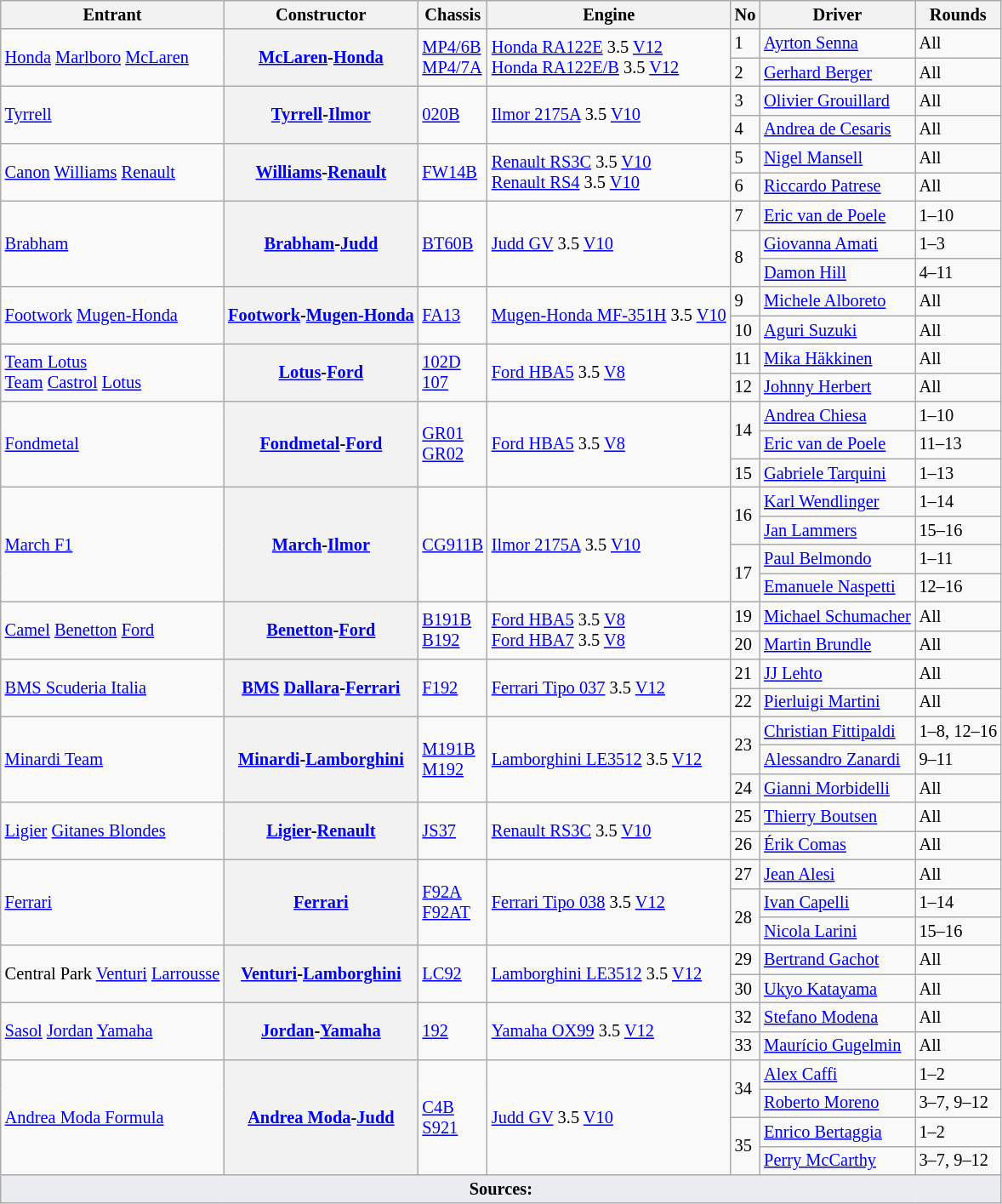<table class="wikitable sortable" style="font-size: 85%">
<tr>
<th>Entrant</th>
<th>Constructor</th>
<th>Chassis</th>
<th>Engine</th>
<th>No</th>
<th>Driver</th>
<th>Rounds</th>
</tr>
<tr>
<td rowspan=2> <a href='#'>Honda</a> <a href='#'>Marlboro</a> <a href='#'>McLaren</a></td>
<th rowspan=2><a href='#'>McLaren</a>-<a href='#'>Honda</a></th>
<td rowspan=2><a href='#'>MP4/6B</a><br><a href='#'>MP4/7A</a></td>
<td rowspan=2><a href='#'>Honda RA122E</a> 3.5 <a href='#'>V12</a><br><a href='#'>Honda RA122E/B</a> 3.5 <a href='#'>V12</a></td>
<td>1</td>
<td> <a href='#'>Ayrton Senna</a></td>
<td>All</td>
</tr>
<tr>
<td>2</td>
<td> <a href='#'>Gerhard Berger</a></td>
<td>All</td>
</tr>
<tr>
<td rowspan=2> <a href='#'>Tyrrell</a></td>
<th rowspan=2><a href='#'>Tyrrell</a>-<a href='#'>Ilmor</a></th>
<td rowspan=2><a href='#'>020B</a></td>
<td rowspan=2><a href='#'>Ilmor 2175A</a> 3.5 <a href='#'>V10</a></td>
<td>3</td>
<td> <a href='#'>Olivier Grouillard</a></td>
<td>All</td>
</tr>
<tr>
<td>4</td>
<td> <a href='#'>Andrea de Cesaris</a></td>
<td>All</td>
</tr>
<tr>
<td rowspan=2> <a href='#'>Canon</a> <a href='#'>Williams</a> <a href='#'>Renault</a></td>
<th rowspan=2><a href='#'>Williams</a>-<a href='#'>Renault</a></th>
<td rowspan=2><a href='#'>FW14B</a></td>
<td rowspan=2><a href='#'>Renault RS3C</a> 3.5 <a href='#'>V10</a><br><a href='#'>Renault RS4</a> 3.5 <a href='#'>V10</a></td>
<td>5</td>
<td> <a href='#'>Nigel Mansell</a></td>
<td>All</td>
</tr>
<tr>
<td>6</td>
<td> <a href='#'>Riccardo Patrese</a></td>
<td>All</td>
</tr>
<tr>
<td rowspan=3> <a href='#'>Brabham</a></td>
<th rowspan=3><a href='#'>Brabham</a>-<a href='#'>Judd</a></th>
<td rowspan=3><a href='#'>BT60B</a></td>
<td rowspan=3><a href='#'>Judd GV</a> 3.5 <a href='#'>V10</a></td>
<td>7</td>
<td> <a href='#'>Eric van de Poele</a></td>
<td>1–10</td>
</tr>
<tr>
<td rowspan=2>8</td>
<td> <a href='#'>Giovanna Amati</a></td>
<td>1–3</td>
</tr>
<tr>
<td> <a href='#'>Damon Hill</a></td>
<td>4–11</td>
</tr>
<tr>
<td rowspan=2> <a href='#'>Footwork</a> <a href='#'>Mugen-Honda</a></td>
<th rowspan=2 nowrap><a href='#'>Footwork</a>-<a href='#'>Mugen-Honda</a></th>
<td rowspan=2><a href='#'>FA13</a></td>
<td rowspan=2 nowrap><a href='#'>Mugen-Honda MF-351H</a> 3.5 <a href='#'>V10</a></td>
<td>9</td>
<td> <a href='#'>Michele Alboreto</a></td>
<td>All</td>
</tr>
<tr>
<td>10</td>
<td> <a href='#'>Aguri Suzuki</a></td>
<td>All</td>
</tr>
<tr>
<td rowspan=2> <a href='#'>Team Lotus</a><br> <a href='#'>Team</a> <a href='#'>Castrol</a> <a href='#'>Lotus</a></td>
<th rowspan=2><a href='#'>Lotus</a>-<a href='#'>Ford</a></th>
<td rowspan=2><a href='#'>102D</a><br><a href='#'>107</a></td>
<td rowspan=2><a href='#'>Ford HBA5</a> 3.5 <a href='#'>V8</a></td>
<td>11</td>
<td> <a href='#'>Mika Häkkinen</a></td>
<td>All</td>
</tr>
<tr>
<td>12</td>
<td> <a href='#'>Johnny Herbert</a></td>
<td>All</td>
</tr>
<tr>
<td rowspan=3> <a href='#'>Fondmetal</a></td>
<th rowspan=3><a href='#'>Fondmetal</a>-<a href='#'>Ford</a></th>
<td rowspan=3><a href='#'>GR01</a><br><a href='#'>GR02</a></td>
<td rowspan=3><a href='#'>Ford HBA5</a> 3.5 <a href='#'>V8</a></td>
<td rowspan=2>14</td>
<td> <a href='#'>Andrea Chiesa</a></td>
<td>1–10</td>
</tr>
<tr>
<td> <a href='#'>Eric van de Poele</a></td>
<td>11–13</td>
</tr>
<tr>
<td>15</td>
<td> <a href='#'>Gabriele Tarquini</a></td>
<td>1–13</td>
</tr>
<tr>
<td rowspan=4> <a href='#'>March F1</a></td>
<th rowspan=4><a href='#'>March</a>-<a href='#'>Ilmor</a></th>
<td rowspan=4><a href='#'>CG911B</a></td>
<td rowspan=4><a href='#'>Ilmor 2175A</a> 3.5 <a href='#'>V10</a></td>
<td rowspan=2>16</td>
<td> <a href='#'>Karl Wendlinger</a></td>
<td>1–14</td>
</tr>
<tr>
<td> <a href='#'>Jan Lammers</a></td>
<td>15–16</td>
</tr>
<tr>
<td rowspan=2>17</td>
<td> <a href='#'>Paul Belmondo</a></td>
<td>1–11</td>
</tr>
<tr>
<td> <a href='#'>Emanuele Naspetti</a></td>
<td>12–16</td>
</tr>
<tr>
<td rowspan=2> <a href='#'>Camel</a> <a href='#'>Benetton</a> <a href='#'>Ford</a></td>
<th rowspan=2><a href='#'>Benetton</a>-<a href='#'>Ford</a></th>
<td rowspan=2><a href='#'>B191B</a><br><a href='#'>B192</a></td>
<td rowspan=2><a href='#'>Ford HBA5</a> 3.5 <a href='#'>V8</a><br><a href='#'>Ford HBA7</a> 3.5 <a href='#'>V8</a></td>
<td>19</td>
<td> <a href='#'>Michael Schumacher</a></td>
<td>All</td>
</tr>
<tr>
<td>20</td>
<td> <a href='#'>Martin Brundle</a></td>
<td>All</td>
</tr>
<tr>
<td rowspan=2> <a href='#'>BMS Scuderia Italia</a></td>
<th rowspan=2><a href='#'>BMS</a> <a href='#'>Dallara</a>-<a href='#'>Ferrari</a></th>
<td rowspan=2><a href='#'>F192</a></td>
<td rowspan=2><a href='#'>Ferrari Tipo 037</a> 3.5 <a href='#'>V12</a></td>
<td>21</td>
<td> <a href='#'>JJ Lehto</a></td>
<td>All</td>
</tr>
<tr>
<td>22</td>
<td> <a href='#'>Pierluigi Martini</a></td>
<td>All</td>
</tr>
<tr>
<td rowspan=3> <a href='#'>Minardi Team</a></td>
<th rowspan=3><a href='#'>Minardi</a>-<a href='#'>Lamborghini</a></th>
<td rowspan=3><a href='#'>M191B</a><br><a href='#'>M192</a></td>
<td rowspan=3><a href='#'>Lamborghini LE3512</a> 3.5 <a href='#'>V12</a></td>
<td rowspan=2>23</td>
<td> <a href='#'>Christian Fittipaldi</a></td>
<td nowrap>1–8, 12–16</td>
</tr>
<tr>
<td> <a href='#'>Alessandro Zanardi</a></td>
<td>9–11</td>
</tr>
<tr>
<td>24</td>
<td> <a href='#'>Gianni Morbidelli</a></td>
<td>All</td>
</tr>
<tr>
<td rowspan=2> <a href='#'>Ligier</a> <a href='#'>Gitanes Blondes</a></td>
<th rowspan=2><a href='#'>Ligier</a>-<a href='#'>Renault</a></th>
<td rowspan=2><a href='#'>JS37</a></td>
<td rowspan=2><a href='#'>Renault RS3C</a> 3.5 <a href='#'>V10</a></td>
<td>25</td>
<td> <a href='#'>Thierry Boutsen</a></td>
<td>All</td>
</tr>
<tr>
<td>26</td>
<td> <a href='#'>Érik Comas</a></td>
<td>All</td>
</tr>
<tr>
<td rowspan=3> <a href='#'>Ferrari</a></td>
<th rowspan=3><a href='#'>Ferrari</a></th>
<td rowspan=3><a href='#'>F92A</a><br><a href='#'>F92AT</a></td>
<td rowspan=3><a href='#'>Ferrari Tipo 038</a> 3.5 <a href='#'>V12</a></td>
<td>27</td>
<td> <a href='#'>Jean Alesi</a></td>
<td>All</td>
</tr>
<tr>
<td rowspan=2>28</td>
<td> <a href='#'>Ivan Capelli</a></td>
<td>1–14</td>
</tr>
<tr>
<td> <a href='#'>Nicola Larini</a></td>
<td>15–16</td>
</tr>
<tr>
<td rowspan=2 nowrap> Central Park <a href='#'>Venturi</a> <a href='#'>Larrousse</a></td>
<th rowspan=2><a href='#'>Venturi</a>-<a href='#'>Lamborghini</a></th>
<td rowspan=2><a href='#'>LC92</a></td>
<td rowspan=2><a href='#'>Lamborghini LE3512</a> 3.5 <a href='#'>V12</a></td>
<td>29</td>
<td> <a href='#'>Bertrand Gachot</a></td>
<td>All</td>
</tr>
<tr>
<td>30</td>
<td> <a href='#'>Ukyo Katayama</a></td>
<td>All</td>
</tr>
<tr>
<td rowspan=2> <a href='#'>Sasol</a> <a href='#'>Jordan</a> <a href='#'>Yamaha</a></td>
<th rowspan=2><a href='#'>Jordan</a>-<a href='#'>Yamaha</a></th>
<td rowspan=2><a href='#'>192</a></td>
<td rowspan=2><a href='#'>Yamaha OX99</a> 3.5 <a href='#'>V12</a></td>
<td>32</td>
<td> <a href='#'>Stefano Modena</a></td>
<td>All</td>
</tr>
<tr>
<td>33</td>
<td> <a href='#'>Maurício Gugelmin</a></td>
<td>All</td>
</tr>
<tr>
<td rowspan=4> <a href='#'>Andrea Moda Formula</a></td>
<th rowspan=4><a href='#'>Andrea Moda</a>-<a href='#'>Judd</a></th>
<td rowspan=4><a href='#'>C4B</a><br><a href='#'>S921</a></td>
<td rowspan=4><a href='#'>Judd GV</a> 3.5 <a href='#'>V10</a></td>
<td rowspan=2>34</td>
<td> <a href='#'>Alex Caffi</a></td>
<td>1–2</td>
</tr>
<tr>
<td> <a href='#'>Roberto Moreno</a></td>
<td nowrap>3–7, 9–12</td>
</tr>
<tr>
<td rowspan=2>35</td>
<td> <a href='#'>Enrico Bertaggia</a></td>
<td>1–2</td>
</tr>
<tr>
<td> <a href='#'>Perry McCarthy</a></td>
<td nowrap>3–7, 9–12</td>
</tr>
<tr class="sortbottom">
<td colspan="7" style="background-color:#EAECF0;text-align:center"><strong>Sources:</strong></td>
</tr>
</table>
